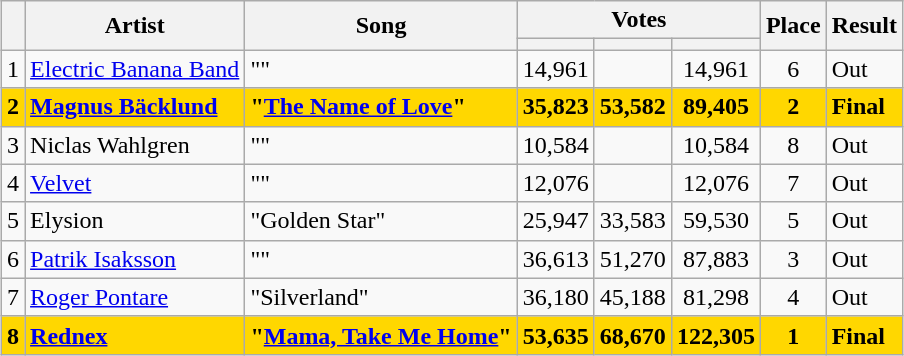<table class="sortable wikitable" style="margin: 1em auto 1em auto; text-align:center;">
<tr>
<th rowspan="2"></th>
<th rowspan="2">Artist</th>
<th rowspan="2">Song</th>
<th colspan="3">Votes</th>
<th rowspan="2">Place</th>
<th rowspan="2" class="unsortable">Result</th>
</tr>
<tr>
<th></th>
<th></th>
<th></th>
</tr>
<tr>
<td>1</td>
<td align="left"><a href='#'>Electric Banana Band</a></td>
<td align="left">""</td>
<td>14,961</td>
<td></td>
<td>14,961</td>
<td>6</td>
<td align="left">Out</td>
</tr>
<tr style="background:gold;">
<td><strong>2</strong></td>
<td align="left"><strong><a href='#'>Magnus Bäcklund</a></strong></td>
<td align="left"><strong>"<a href='#'>The Name of Love</a>"</strong></td>
<td><strong>35,823</strong></td>
<td><strong>53,582</strong></td>
<td><strong>89,405</strong></td>
<td><strong>2</strong></td>
<td align="left"><strong>Final</strong></td>
</tr>
<tr>
<td>3</td>
<td align="left">Niclas Wahlgren</td>
<td align="left">""</td>
<td>10,584</td>
<td></td>
<td>10,584</td>
<td>8</td>
<td align="left">Out</td>
</tr>
<tr>
<td>4</td>
<td align="left"><a href='#'>Velvet</a></td>
<td align="left">""</td>
<td>12,076</td>
<td></td>
<td>12,076</td>
<td>7</td>
<td align="left">Out</td>
</tr>
<tr>
<td>5</td>
<td align="left">Elysion</td>
<td align="left">"Golden Star"</td>
<td>25,947</td>
<td>33,583</td>
<td>59,530</td>
<td>5</td>
<td align="left">Out</td>
</tr>
<tr>
<td>6</td>
<td align="left"><a href='#'>Patrik Isaksson</a></td>
<td align="left">""</td>
<td>36,613</td>
<td>51,270</td>
<td>87,883</td>
<td>3</td>
<td align="left">Out</td>
</tr>
<tr>
<td>7</td>
<td align="left"><a href='#'>Roger Pontare</a></td>
<td align="left">"Silverland"</td>
<td>36,180</td>
<td>45,188</td>
<td>81,298</td>
<td>4</td>
<td align="left">Out</td>
</tr>
<tr style="background:gold;">
<td><strong>8</strong></td>
<td align="left"><strong><a href='#'>Rednex</a></strong></td>
<td align="left"><strong>"<a href='#'>Mama, Take Me Home</a>"</strong></td>
<td><strong>53,635</strong></td>
<td><strong>68,670</strong></td>
<td><strong>122,305</strong></td>
<td><strong>1</strong></td>
<td align="left"><strong>Final</strong></td>
</tr>
</table>
